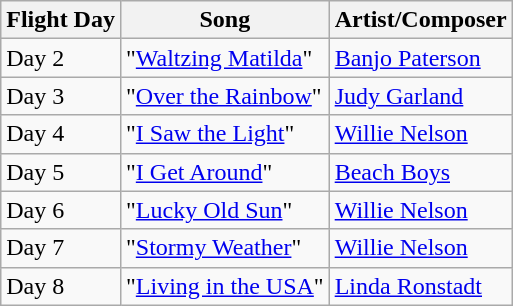<table class="wikitable">
<tr>
<th>Flight Day</th>
<th>Song</th>
<th>Artist/Composer</th>
</tr>
<tr>
<td>Day 2</td>
<td>"<a href='#'>Waltzing Matilda</a>"</td>
<td><a href='#'>Banjo Paterson</a></td>
</tr>
<tr>
<td>Day 3</td>
<td>"<a href='#'>Over the Rainbow</a>"</td>
<td><a href='#'>Judy Garland</a></td>
</tr>
<tr>
<td>Day 4</td>
<td>"<a href='#'>I Saw the Light</a>"</td>
<td><a href='#'>Willie Nelson</a></td>
</tr>
<tr>
<td>Day 5</td>
<td>"<a href='#'>I Get Around</a>"</td>
<td><a href='#'>Beach Boys</a></td>
</tr>
<tr>
<td>Day 6</td>
<td>"<a href='#'>Lucky Old Sun</a>"</td>
<td><a href='#'>Willie Nelson</a></td>
</tr>
<tr>
<td>Day 7</td>
<td>"<a href='#'>Stormy Weather</a>"</td>
<td><a href='#'>Willie Nelson</a></td>
</tr>
<tr>
<td>Day 8</td>
<td>"<a href='#'>Living in the USA</a>"</td>
<td><a href='#'>Linda Ronstadt</a></td>
</tr>
</table>
